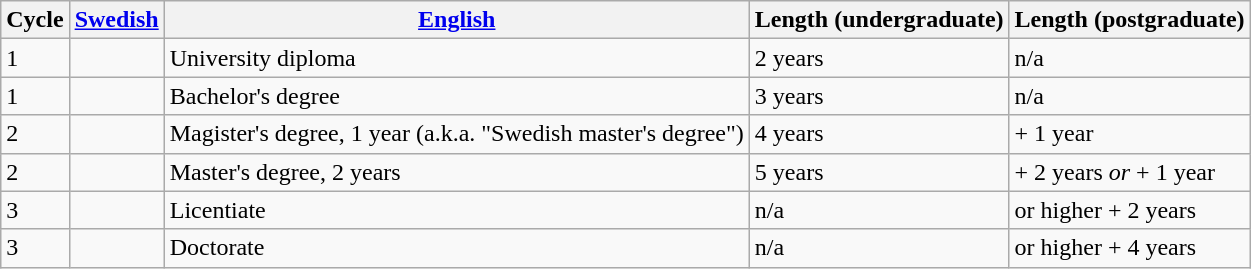<table class="wikitable">
<tr>
<th>Cycle</th>
<th><a href='#'>Swedish</a></th>
<th><a href='#'>English</a></th>
<th>Length (undergraduate)</th>
<th>Length (postgraduate)</th>
</tr>
<tr>
<td>1</td>
<td></td>
<td>University diploma</td>
<td>2 years</td>
<td>n/a</td>
</tr>
<tr>
<td>1</td>
<td></td>
<td>Bachelor's degree</td>
<td>3 years</td>
<td>n/a</td>
</tr>
<tr>
<td>2</td>
<td></td>
<td>Magister's degree, 1 year (a.k.a. "Swedish master's degree")</td>
<td>4 years</td>
<td> + 1 year</td>
</tr>
<tr>
<td>2</td>
<td></td>
<td>Master's degree, 2 years</td>
<td>5 years</td>
<td> + 2 years <em>or</em>  + 1 year</td>
</tr>
<tr>
<td>3</td>
<td></td>
<td>Licentiate</td>
<td>n/a</td>
<td> or higher + 2 years</td>
</tr>
<tr>
<td>3</td>
<td></td>
<td>Doctorate</td>
<td>n/a</td>
<td> or higher + 4 years</td>
</tr>
</table>
